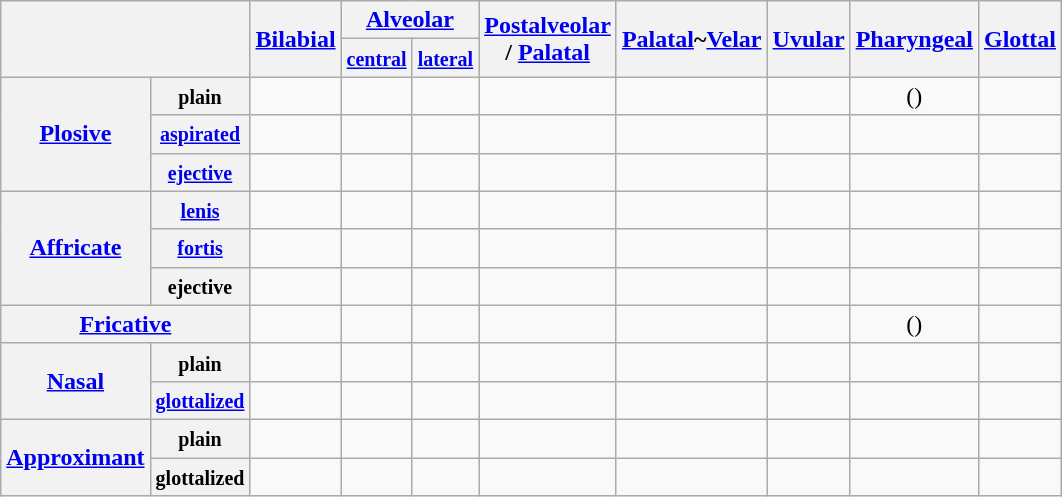<table class="wikitable" style="text-align:center">
<tr>
<th rowspan=2 colspan=2></th>
<th rowspan=2><a href='#'>Bilabial</a></th>
<th colspan=2><a href='#'>Alveolar</a></th>
<th rowspan=2><a href='#'>Postalveolar</a><br> / <a href='#'>Palatal</a></th>
<th rowspan=2><a href='#'>Palatal</a>~<a href='#'>Velar</a></th>
<th rowspan=2><a href='#'>Uvular</a></th>
<th rowspan=2><a href='#'>Pharyngeal</a></th>
<th rowspan=2><a href='#'>Glottal</a></th>
</tr>
<tr>
<th><small><a href='#'>central</a></small></th>
<th><small><a href='#'>lateral</a></small></th>
</tr>
<tr>
<th rowspan=3><a href='#'>Plosive</a></th>
<th><small>plain</small></th>
<td></td>
<td></td>
<td></td>
<td></td>
<td></td>
<td></td>
<td>()</td>
<td></td>
</tr>
<tr>
<th><small><a href='#'>aspirated</a></small></th>
<td></td>
<td></td>
<td></td>
<td></td>
<td></td>
<td></td>
<td></td>
<td></td>
</tr>
<tr>
<th><small><a href='#'>ejective</a></small></th>
<td></td>
<td></td>
<td></td>
<td></td>
<td></td>
<td></td>
<td></td>
<td></td>
</tr>
<tr>
<th rowspan=3><a href='#'>Affricate</a></th>
<th><small><a href='#'>lenis</a></small></th>
<td></td>
<td></td>
<td></td>
<td></td>
<td></td>
<td></td>
<td></td>
<td></td>
</tr>
<tr>
<th><small><a href='#'>fortis</a></small></th>
<td></td>
<td></td>
<td></td>
<td> </td>
<td></td>
<td></td>
<td></td>
<td></td>
</tr>
<tr>
<th><small>ejective</small></th>
<td></td>
<td></td>
<td></td>
<td></td>
<td></td>
<td></td>
<td></td>
<td></td>
</tr>
<tr>
<th colspan="2"><a href='#'>Fricative</a></th>
<td></td>
<td></td>
<td></td>
<td></td>
<td></td>
<td></td>
<td>()</td>
<td></td>
</tr>
<tr>
<th rowspan=2><strong><a href='#'>Nasal</a></strong></th>
<th><small>plain</small></th>
<td></td>
<td></td>
<td></td>
<td></td>
<td></td>
<td></td>
<td></td>
<td></td>
</tr>
<tr>
<th><small><a href='#'>glottalized</a></small></th>
<td></td>
<td></td>
<td></td>
<td></td>
<td></td>
<td></td>
<td></td>
<td></td>
</tr>
<tr>
<th rowspan=2><a href='#'>Approximant</a></th>
<th><small> plain</small></th>
<td></td>
<td></td>
<td></td>
<td></td>
<td></td>
<td></td>
<td></td>
<td></td>
</tr>
<tr>
<th><small> glottalized</small></th>
<td></td>
<td></td>
<td></td>
<td></td>
<td></td>
<td></td>
<td></td>
<td></td>
</tr>
</table>
